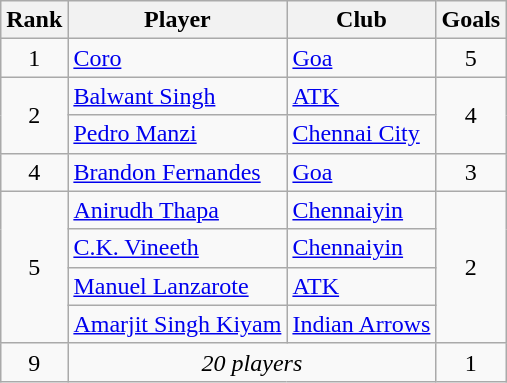<table class="wikitable" style="text-align:center">
<tr>
<th>Rank</th>
<th>Player</th>
<th>Club</th>
<th>Goals</th>
</tr>
<tr>
<td>1</td>
<td align="left"> <a href='#'>Coro</a></td>
<td align="left"><a href='#'>Goa</a></td>
<td>5</td>
</tr>
<tr>
<td rowspan="2">2</td>
<td align="left"> <a href='#'>Balwant Singh</a></td>
<td align="left"><a href='#'>ATK</a></td>
<td rowspan="2">4</td>
</tr>
<tr>
<td align="left"> <a href='#'>Pedro Manzi</a></td>
<td align="left"><a href='#'>Chennai City</a></td>
</tr>
<tr>
<td>4</td>
<td align="left"> <a href='#'>Brandon Fernandes</a></td>
<td align="left"><a href='#'>Goa</a></td>
<td>3</td>
</tr>
<tr>
<td rowspan="4">5</td>
<td align="left"> <a href='#'>Anirudh Thapa</a></td>
<td align="left"><a href='#'>Chennaiyin</a></td>
<td rowspan="4">2</td>
</tr>
<tr>
<td align="left"> <a href='#'>C.K. Vineeth</a></td>
<td align="left"><a href='#'>Chennaiyin</a></td>
</tr>
<tr>
<td align="left"> <a href='#'>Manuel Lanzarote</a></td>
<td align="left"><a href='#'>ATK</a></td>
</tr>
<tr>
<td align="left"> <a href='#'>Amarjit Singh Kiyam</a></td>
<td align="left"><a href='#'>Indian Arrows</a></td>
</tr>
<tr>
<td>9</td>
<td colspan="2"><em>20 players</em></td>
<td>1</td>
</tr>
</table>
